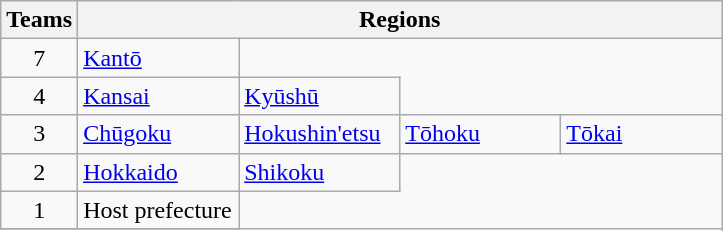<table class="wikitable">
<tr>
<th>Teams</th>
<th colspan=4>Regions</th>
</tr>
<tr>
<td align=center>7</td>
<td><a href='#'>Kantō</a></td>
</tr>
<tr>
<td align=center>4</td>
<td><a href='#'>Kansai</a></td>
<td><a href='#'>Kyūshū</a></td>
</tr>
<tr>
<td align=center>3</td>
<td width=100px><a href='#'>Chūgoku</a></td>
<td width=100px><a href='#'>Hoku</a><a href='#'>shin'etsu</a></td>
<td width=100px><a href='#'>Tōhoku</a></td>
<td width=100px><a href='#'>Tōkai</a></td>
</tr>
<tr>
<td align=center>2</td>
<td><a href='#'>Hokkaido</a></td>
<td><a href='#'>Shikoku</a></td>
</tr>
<tr>
<td align=center>1</td>
<td>Host prefecture</td>
</tr>
<tr>
</tr>
</table>
